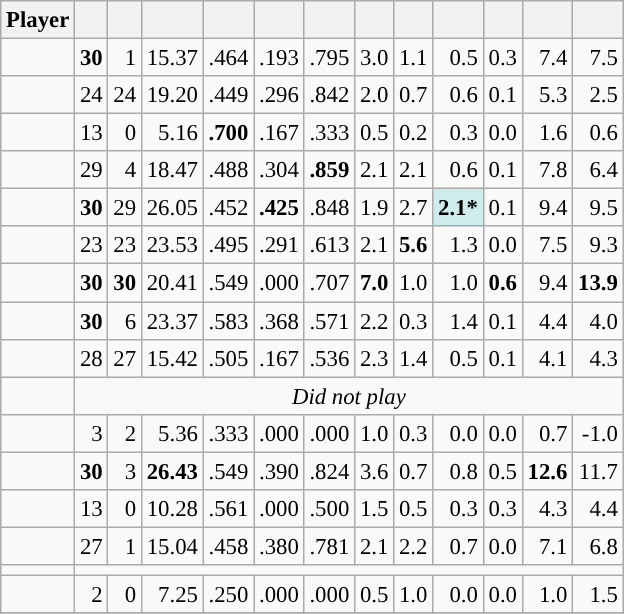<table class="wikitable sortable" style="font-size:95%; text-align:right;">
<tr>
<th>Player</th>
<th></th>
<th></th>
<th></th>
<th></th>
<th></th>
<th></th>
<th></th>
<th></th>
<th></th>
<th></th>
<th></th>
<th></th>
</tr>
<tr>
<td><strong></strong></td>
<td><strong>30</strong></td>
<td>1</td>
<td>15.37</td>
<td>.464</td>
<td>.193</td>
<td>.795</td>
<td>3.0</td>
<td>1.1</td>
<td>0.5</td>
<td>0.3</td>
<td>7.4</td>
<td>7.5</td>
</tr>
<tr>
<td><strong></strong></td>
<td>24</td>
<td>24</td>
<td>19.20</td>
<td>.449</td>
<td>.296</td>
<td>.842</td>
<td>2.0</td>
<td>0.7</td>
<td>0.6</td>
<td>0.1</td>
<td>5.3</td>
<td>2.5</td>
</tr>
<tr>
<td><strong></strong></td>
<td>13</td>
<td>0</td>
<td>5.16</td>
<td><strong>.700</strong></td>
<td>.167</td>
<td>.333</td>
<td>0.5</td>
<td>0.2</td>
<td>0.3</td>
<td>0.0</td>
<td>1.6</td>
<td>0.6</td>
</tr>
<tr>
<td><strong></strong></td>
<td>29</td>
<td>4</td>
<td>18.47</td>
<td>.488</td>
<td>.304</td>
<td><strong>.859</strong></td>
<td>2.1</td>
<td>2.1</td>
<td>0.6</td>
<td>0.1</td>
<td>7.8</td>
<td>6.4</td>
</tr>
<tr>
<td><strong></strong></td>
<td><strong>30</strong></td>
<td>29</td>
<td>26.05</td>
<td>.452</td>
<td><strong>.425</strong></td>
<td>.848</td>
<td>1.9</td>
<td>2.7</td>
<td style="background:#cfecec;"><strong>2.1*</strong></td>
<td>0.1</td>
<td>9.4</td>
<td>9.5</td>
</tr>
<tr>
<td><strong></strong></td>
<td>23</td>
<td>23</td>
<td>23.53</td>
<td>.495</td>
<td>.291</td>
<td>.613</td>
<td>2.1</td>
<td><strong>5.6</strong></td>
<td>1.3</td>
<td>0.0</td>
<td>7.5</td>
<td>9.3</td>
</tr>
<tr>
<td><strong></strong></td>
<td><strong>30</strong></td>
<td><strong>30</strong></td>
<td>20.41</td>
<td>.549</td>
<td>.000</td>
<td>.707</td>
<td><strong>7.0</strong></td>
<td>1.0</td>
<td>1.0</td>
<td><strong>0.6</strong></td>
<td>9.4</td>
<td><strong>13.9</strong></td>
</tr>
<tr>
<td><strong></strong></td>
<td><strong>30</strong></td>
<td>6</td>
<td>23.37</td>
<td>.583</td>
<td>.368</td>
<td>.571</td>
<td>2.2</td>
<td>0.3</td>
<td>1.4</td>
<td>0.1</td>
<td>4.4</td>
<td>4.0</td>
</tr>
<tr>
<td><strong></strong></td>
<td>28</td>
<td>27</td>
<td>15.42</td>
<td>.505</td>
<td>.167</td>
<td>.536</td>
<td>2.3</td>
<td>1.4</td>
<td>0.5</td>
<td>0.1</td>
<td>4.1</td>
<td>4.3</td>
</tr>
<tr>
<td><strong></strong></td>
<td colspan=12 style="text-align:center;"><em>Did not play</em></td>
</tr>
<tr>
<td><strong></strong></td>
<td>3</td>
<td>2</td>
<td>5.36</td>
<td>.333</td>
<td>.000</td>
<td>.000</td>
<td>1.0</td>
<td>0.3</td>
<td>0.0</td>
<td>0.0</td>
<td>0.7</td>
<td>-1.0</td>
</tr>
<tr>
<td><strong></strong></td>
<td><strong>30</strong></td>
<td>3</td>
<td><strong>26.43</strong></td>
<td>.549</td>
<td>.390</td>
<td>.824</td>
<td>3.6</td>
<td>0.7</td>
<td>0.8</td>
<td>0.5</td>
<td><strong>12.6</strong></td>
<td>11.7</td>
</tr>
<tr>
<td><strong></strong></td>
<td>13</td>
<td>0</td>
<td>10.28</td>
<td>.561</td>
<td>.000</td>
<td>.500</td>
<td>1.5</td>
<td>0.5</td>
<td>0.3</td>
<td>0.3</td>
<td>4.3</td>
<td>4.4</td>
</tr>
<tr>
<td><strong></strong></td>
<td>27</td>
<td>1</td>
<td>15.04</td>
<td>.458</td>
<td>.380</td>
<td>.781</td>
<td>2.1</td>
<td>2.2</td>
<td>0.7</td>
<td>0.0</td>
<td>7.1</td>
<td>6.8</td>
</tr>
<tr>
<td></td>
</tr>
<tr>
<td><em></em></td>
<td>2</td>
<td>0</td>
<td>7.25</td>
<td>.250</td>
<td>.000</td>
<td>.000</td>
<td>0.5</td>
<td>1.0</td>
<td>0.0</td>
<td>0.0</td>
<td>1.0</td>
<td>1.5</td>
</tr>
<tr>
</tr>
</table>
